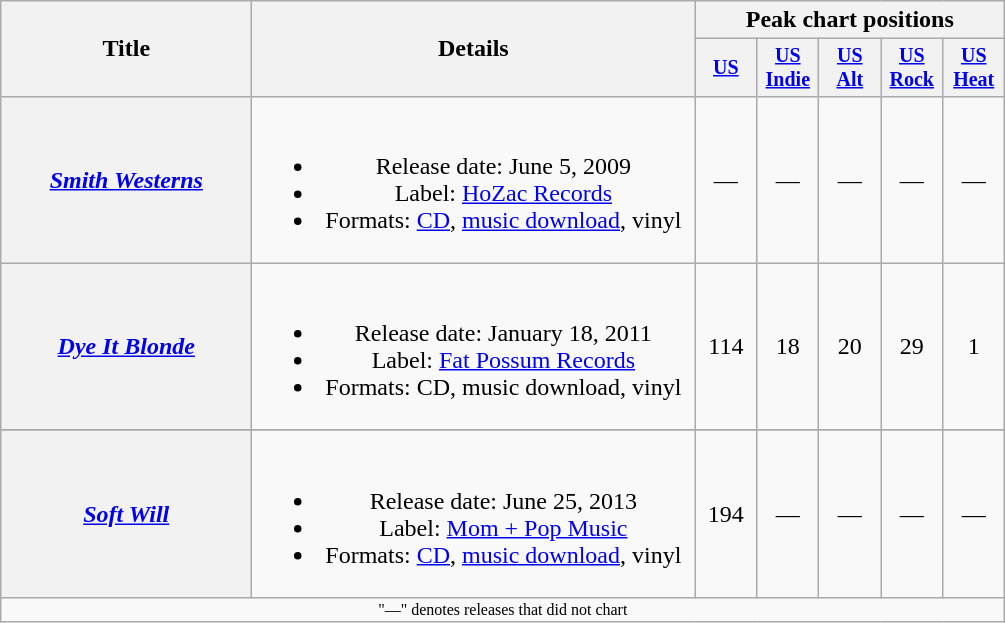<table class="wikitable plainrowheaders" style="text-align:center;">
<tr>
<th rowspan="2" style="width:10em;">Title</th>
<th rowspan="2" style="width:18em;">Details</th>
<th colspan="5">Peak chart positions</th>
</tr>
<tr style="font-size:smaller;">
<th width="35"><a href='#'>US</a><br></th>
<th width="35"><a href='#'>US Indie</a><br></th>
<th width="35"><a href='#'>US<br>Alt</a><br></th>
<th width="35"><a href='#'>US Rock</a><br></th>
<th width="35"><a href='#'>US Heat</a><br></th>
</tr>
<tr>
<th scope="row"><em><a href='#'>Smith Westerns</a></em></th>
<td><br><ul><li>Release date: June 5, 2009</li><li>Label: <a href='#'>HoZac Records</a></li><li>Formats: <a href='#'>CD</a>, <a href='#'>music download</a>, vinyl</li></ul></td>
<td>—</td>
<td>—</td>
<td>—</td>
<td>—</td>
<td>—</td>
</tr>
<tr>
<th scope="row"><em><a href='#'>Dye It Blonde</a></em></th>
<td><br><ul><li>Release date: January 18, 2011</li><li>Label: <a href='#'>Fat Possum Records</a></li><li>Formats: CD, music download, vinyl</li></ul></td>
<td>114</td>
<td>18</td>
<td>20</td>
<td>29</td>
<td>1</td>
</tr>
<tr>
</tr>
<tr>
</tr>
<tr>
</tr>
<tr>
<th scope="row"><em><a href='#'>Soft Will</a></em></th>
<td><br><ul><li>Release date: June 25, 2013</li><li>Label: <a href='#'>Mom + Pop Music</a></li><li>Formats: <a href='#'>CD</a>, <a href='#'>music download</a>, vinyl</li></ul></td>
<td>194</td>
<td>—</td>
<td>—</td>
<td>—</td>
<td>—</td>
</tr>
<tr>
<td colspan="10" style="font-size:8pt">"—" denotes releases that did not chart</td>
</tr>
</table>
